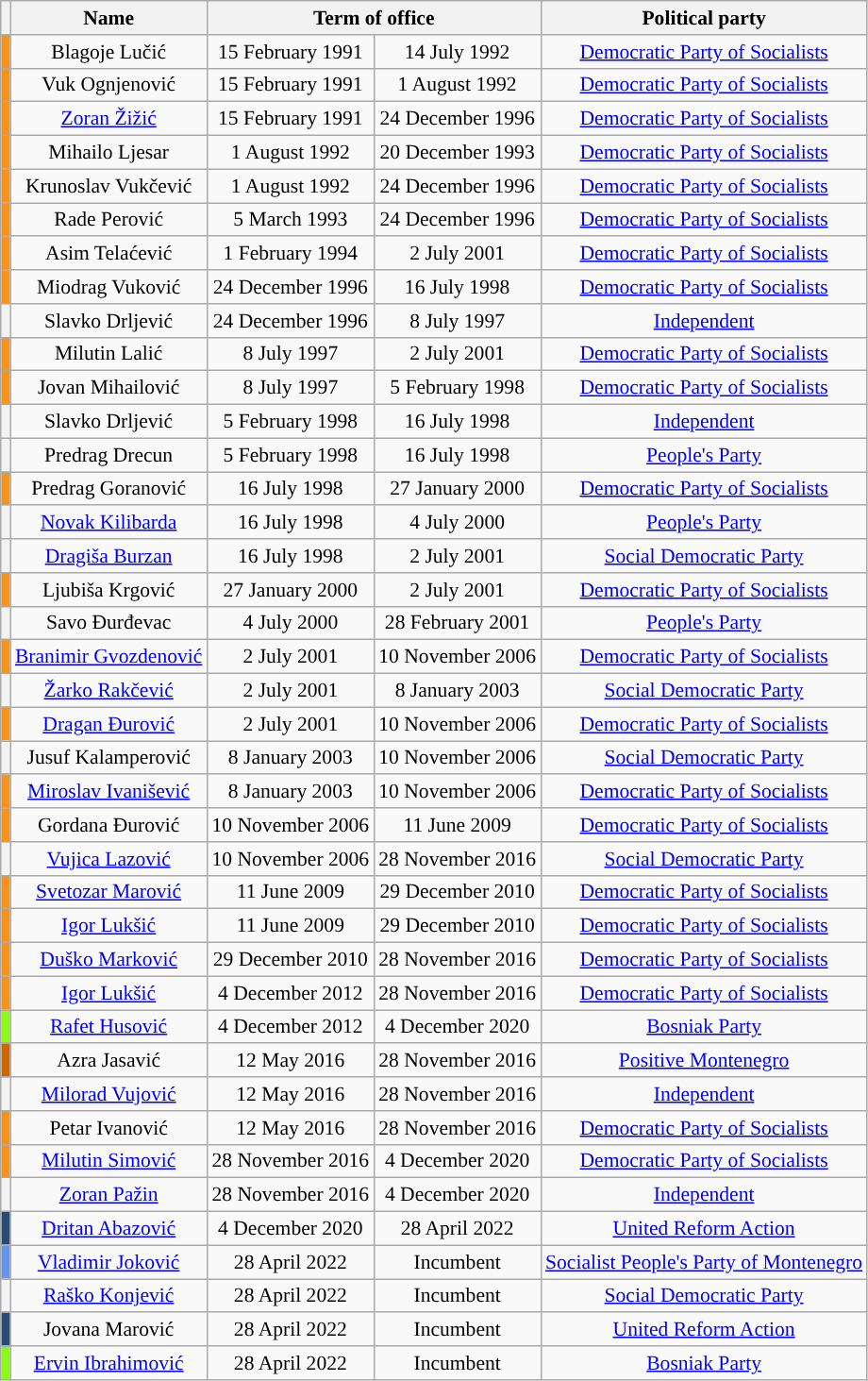<table class="wikitable" style="font-size:90%;text-align:center">
<tr>
<th></th>
<th>Name<br></th>
<th colspan="2">Term of office</th>
<th>Political party</th>
</tr>
<tr>
<th style="background:#F6931D;"></th>
<td>Blagoje Lučić</td>
<td>15 February 1991</td>
<td>14 July 1992</td>
<td><a href='#'>Democratic Party of Socialists</a></td>
</tr>
<tr>
<th style="background:#F6931D;"></th>
<td>Vuk Ognjenović</td>
<td>15 February 1991</td>
<td>1 August 1992</td>
<td><a href='#'>Democratic Party of Socialists</a></td>
</tr>
<tr>
<th style="background:#F6931D;"></th>
<td><a href='#'>Zoran Žižić</a></td>
<td>15 February 1991</td>
<td>24 December 1996</td>
<td><a href='#'>Democratic Party of Socialists</a></td>
</tr>
<tr>
<th style="background:#F6931D;"></th>
<td>Mihailo Ljesar</td>
<td>1 August 1992</td>
<td>20 December 1993</td>
<td><a href='#'>Democratic Party of Socialists</a></td>
</tr>
<tr>
<th style="background:#F6931D;"></th>
<td>Krunoslav Vukčević</td>
<td>1 August 1992</td>
<td>24 December 1996</td>
<td><a href='#'>Democratic Party of Socialists</a></td>
</tr>
<tr>
<th style="background:#F6931D;"></th>
<td>Rade Perović</td>
<td>5 March 1993</td>
<td>24 December 1996</td>
<td><a href='#'>Democratic Party of Socialists</a></td>
</tr>
<tr>
<th style="background:#F6931D;"></th>
<td>Asim Telaćević</td>
<td>1 February 1994</td>
<td>2 July 2001</td>
<td><a href='#'>Democratic Party of Socialists</a></td>
</tr>
<tr>
<th style="background:#F6931D;"></th>
<td>Miodrag Vuković</td>
<td>24 December 1996</td>
<td>16 July 1998</td>
<td><a href='#'>Democratic Party of Socialists</a></td>
</tr>
<tr>
<th style="background:"></th>
<td>Slavko Drljević</td>
<td>24 December 1996</td>
<td>8 July 1997</td>
<td><a href='#'>Independent</a></td>
</tr>
<tr>
<th style="background:#F6931D;"></th>
<td>Milutin Lalić</td>
<td>8 July 1997</td>
<td>2 July 2001</td>
<td><a href='#'>Democratic Party of Socialists</a></td>
</tr>
<tr>
<th style="background:#F6931D;"></th>
<td>Jovan Mihailović</td>
<td>8 July 1997</td>
<td>5 February 1998</td>
<td><a href='#'>Democratic Party of Socialists</a></td>
</tr>
<tr>
<th style="background:"></th>
<td>Slavko Drljević</td>
<td>5 February 1998</td>
<td>16 July 1998</td>
<td><a href='#'>Independent</a></td>
</tr>
<tr>
<th style="background:"></th>
<td>Predrag Drecun</td>
<td>5 February 1998</td>
<td>16 July 1998</td>
<td><a href='#'>People's Party</a></td>
</tr>
<tr>
<th style="background:#F6931D;"></th>
<td>Predrag Goranović</td>
<td>16 July 1998</td>
<td>27 January 2000</td>
<td><a href='#'>Democratic Party of Socialists</a></td>
</tr>
<tr>
<th style="background:"></th>
<td><a href='#'>Novak Kilibarda</a></td>
<td>16 July 1998</td>
<td>4 July 2000</td>
<td><a href='#'>People's Party</a></td>
</tr>
<tr>
<th style="background:"></th>
<td><a href='#'>Dragiša Burzan</a></td>
<td>16 July 1998</td>
<td>2 July 2001</td>
<td><a href='#'>Social Democratic Party</a></td>
</tr>
<tr>
<th style="background:#F6931D;"></th>
<td>Ljubiša Krgović</td>
<td>27 January 2000</td>
<td>2 July 2001</td>
<td><a href='#'>Democratic Party of Socialists</a></td>
</tr>
<tr>
<th style="background:"></th>
<td>Savo Đurđevac</td>
<td>4 July 2000</td>
<td>28 February 2001</td>
<td><a href='#'>People's Party</a></td>
</tr>
<tr>
<th style="background:#F6931D;"></th>
<td><a href='#'>Branimir Gvozdenović</a></td>
<td>2 July 2001</td>
<td>10 November 2006</td>
<td><a href='#'>Democratic Party of Socialists</a></td>
</tr>
<tr>
<th style="background:"></th>
<td><a href='#'>Žarko Rakčević</a></td>
<td>2 July 2001</td>
<td>8 January 2003</td>
<td><a href='#'>Social Democratic Party</a></td>
</tr>
<tr>
<th style="background:#F6931D;"></th>
<td><a href='#'>Dragan Đurović</a></td>
<td>2 July 2001</td>
<td>10 November 2006</td>
<td><a href='#'>Democratic Party of Socialists</a></td>
</tr>
<tr>
<th style="background:"></th>
<td>Jusuf Kalamperović</td>
<td>8 January 2003</td>
<td>10 November 2006</td>
<td><a href='#'>Social Democratic Party</a></td>
</tr>
<tr>
<th style="background:#F6931D;"></th>
<td><a href='#'>Miroslav Ivanišević</a></td>
<td>8 January 2003</td>
<td>10 November 2006</td>
<td><a href='#'>Democratic Party of Socialists</a></td>
</tr>
<tr>
<th style="background:#F6931D;"></th>
<td>Gordana Đurović</td>
<td>10 November 2006</td>
<td>11 June 2009</td>
<td><a href='#'>Democratic Party of Socialists</a></td>
</tr>
<tr>
<th style="background:"></th>
<td><a href='#'>Vujica Lazović</a></td>
<td>10 November 2006</td>
<td>28 November 2016</td>
<td><a href='#'>Social Democratic Party</a></td>
</tr>
<tr>
<th style="background:#F6931D;"></th>
<td><a href='#'>Svetozar Marović</a></td>
<td>11 June 2009</td>
<td>29 December 2010</td>
<td><a href='#'>Democratic Party of Socialists</a></td>
</tr>
<tr>
<th style="background:#F6931D;"></th>
<td><a href='#'>Igor Lukšić</a></td>
<td>11 June 2009</td>
<td>29 December 2010</td>
<td><a href='#'>Democratic Party of Socialists</a></td>
</tr>
<tr>
<th style="background:#F6931D;"></th>
<td><a href='#'>Duško Marković</a></td>
<td>29 December 2010</td>
<td>28 November 2016</td>
<td><a href='#'>Democratic Party of Socialists</a></td>
</tr>
<tr>
<th style="background:#F6931D;"></th>
<td><a href='#'>Igor Lukšić</a></td>
<td>4 December 2012</td>
<td>28 November 2016</td>
<td><a href='#'>Democratic Party of Socialists</a></td>
</tr>
<tr>
<th style="background:#8AFB17;"></th>
<td><a href='#'>Rafet Husović</a></td>
<td>4 December 2012</td>
<td>4 December 2020</td>
<td><a href='#'>Bosniak Party</a></td>
</tr>
<tr>
<th style="background:#cc6600;"></th>
<td>Azra Jasavić</td>
<td>12 May 2016</td>
<td>28 November 2016</td>
<td><a href='#'>Positive Montenegro</a></td>
</tr>
<tr>
<th style="background:"></th>
<td><a href='#'>Milorad Vujović</a></td>
<td>12 May 2016</td>
<td>28 November 2016</td>
<td><a href='#'>Independent</a></td>
</tr>
<tr>
<th style="background:#F6931D;"></th>
<td>Petar Ivanović</td>
<td>12 May 2016</td>
<td>28 November 2016</td>
<td><a href='#'>Democratic Party of Socialists</a></td>
</tr>
<tr>
<th style="background:#F6931D;"></th>
<td><a href='#'>Milutin Simović</a></td>
<td>28 November 2016</td>
<td>4 December 2020</td>
<td><a href='#'>Democratic Party of Socialists</a></td>
</tr>
<tr>
<th style="background:"></th>
<td><a href='#'>Zoran Pažin</a></td>
<td>28 November 2016</td>
<td>4 December 2020</td>
<td><a href='#'>Independent</a></td>
</tr>
<tr>
<th style="background:#274B75;"></th>
<td><a href='#'>Dritan Abazović</a></td>
<td>4 December 2020</td>
<td>28 April 2022</td>
<td><a href='#'>United Reform Action</a></td>
</tr>
<tr>
<th style="background: #6495ed;"></th>
<td><a href='#'>Vladimir Joković</a></td>
<td>28 April 2022</td>
<td>Incumbent</td>
<td><a href='#'>Socialist People's Party of Montenegro</a></td>
</tr>
<tr>
<th style="background:"></th>
<td><a href='#'>Raško Konjević</a></td>
<td>28 April 2022</td>
<td>Incumbent</td>
<td><a href='#'>Social Democratic Party</a></td>
</tr>
<tr>
<th style="background:#274B75;"></th>
<td>Jovana Marović</td>
<td>28 April 2022</td>
<td>Incumbent</td>
<td><a href='#'>United Reform Action</a></td>
</tr>
<tr>
<th style="background:#8AFB17;"></th>
<td><a href='#'>Ervin Ibrahimović</a></td>
<td>28 April 2022</td>
<td>Incumbent</td>
<td><a href='#'>Bosniak Party</a></td>
</tr>
</table>
